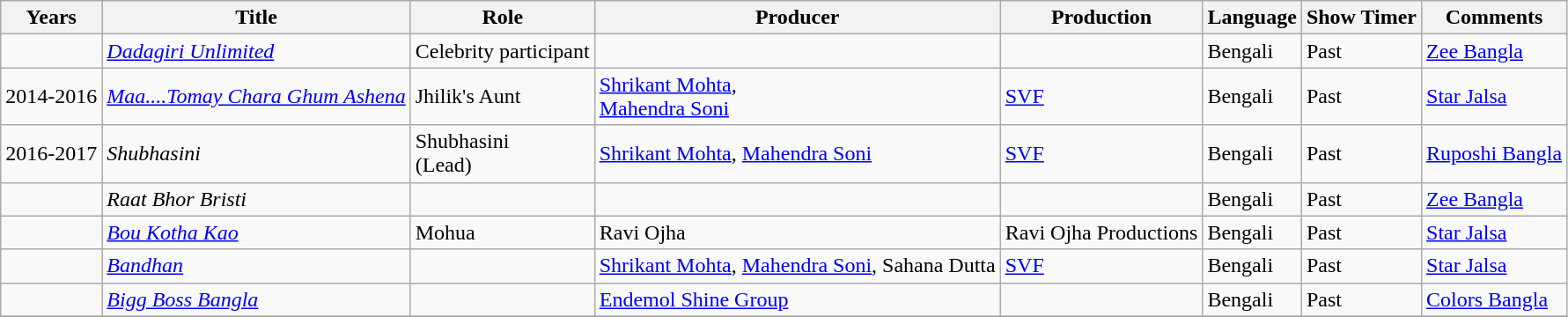<table class="wikitable">
<tr>
<th>Years</th>
<th>Title</th>
<th>Role</th>
<th>Producer</th>
<th>Production</th>
<th>Language</th>
<th>Show Timer</th>
<th>Comments</th>
</tr>
<tr>
<td></td>
<td><em><a href='#'>Dadagiri Unlimited</a></em></td>
<td>Celebrity participant</td>
<td></td>
<td></td>
<td>Bengali</td>
<td>Past</td>
<td><a href='#'>Zee Bangla</a></td>
</tr>
<tr>
<td>2014-2016</td>
<td><em><a href='#'>Maa....Tomay Chara Ghum Ashena</a></em></td>
<td>Jhilik's Aunt</td>
<td><a href='#'>Shrikant Mohta</a>,<br><a href='#'>Mahendra Soni</a></td>
<td><a href='#'>SVF</a></td>
<td>Bengali</td>
<td>Past</td>
<td><a href='#'>Star Jalsa</a></td>
</tr>
<tr>
<td>2016-2017</td>
<td><em>Shubhasini</em></td>
<td>Shubhasini<br>(Lead)</td>
<td><a href='#'>Shrikant Mohta</a>, <a href='#'>Mahendra Soni</a></td>
<td><a href='#'>SVF</a></td>
<td>Bengali</td>
<td>Past</td>
<td><a href='#'>Ruposhi Bangla</a></td>
</tr>
<tr>
<td></td>
<td><em>Raat Bhor Bristi</em></td>
<td></td>
<td></td>
<td></td>
<td>Bengali</td>
<td>Past</td>
<td><a href='#'>Zee Bangla</a></td>
</tr>
<tr>
<td></td>
<td><em><a href='#'>Bou Kotha Kao</a></em></td>
<td>Mohua</td>
<td>Ravi Ojha</td>
<td>Ravi Ojha Productions</td>
<td>Bengali</td>
<td>Past</td>
<td><a href='#'>Star Jalsa</a></td>
</tr>
<tr>
<td></td>
<td><em><a href='#'>Bandhan</a></em></td>
<td></td>
<td><a href='#'>Shrikant Mohta</a>, <a href='#'>Mahendra Soni</a>, Sahana Dutta</td>
<td><a href='#'>SVF</a></td>
<td>Bengali</td>
<td>Past</td>
<td><a href='#'>Star Jalsa</a></td>
</tr>
<tr>
<td></td>
<td><em><a href='#'>Bigg Boss Bangla</a></em></td>
<td></td>
<td><a href='#'>Endemol Shine Group</a></td>
<td></td>
<td>Bengali</td>
<td>Past</td>
<td><a href='#'>Colors Bangla</a></td>
</tr>
<tr>
</tr>
</table>
